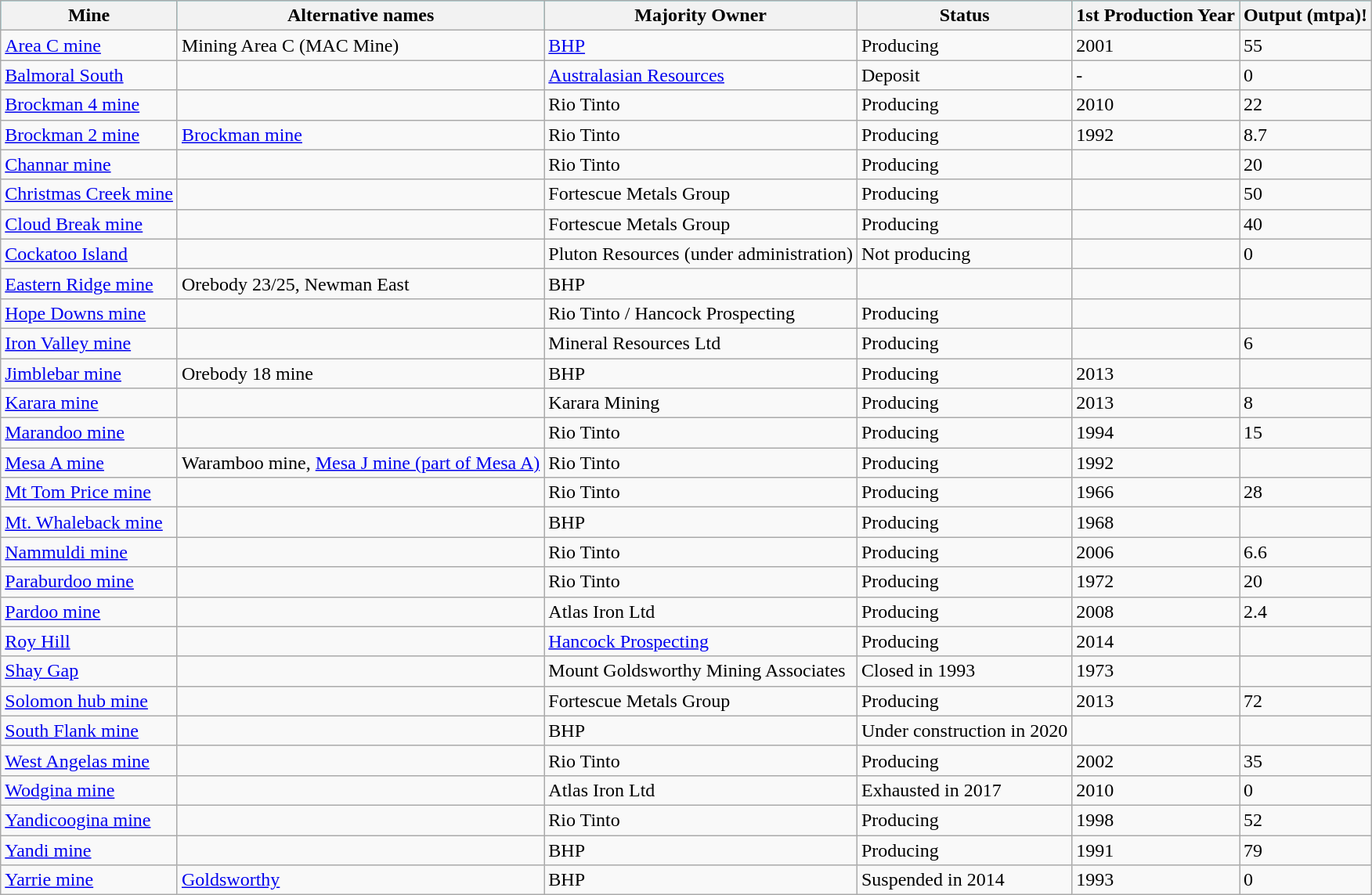<table class="sortable wikitable">
<tr align="center" bgcolor="#00F0FF">
<th>Mine</th>
<th>Alternative names</th>
<th>Majority Owner</th>
<th>Status</th>
<th>1st Production Year</th>
<th>Output (mtpa)!</th>
</tr>
<tr>
<td nowrap=""><a href='#'>Area C mine</a></td>
<td>Mining Area C (MAC Mine)</td>
<td><a href='#'>BHP</a></td>
<td>Producing</td>
<td>2001</td>
<td>55</td>
</tr>
<tr>
<td nowrap=""><a href='#'>Balmoral South</a></td>
<td></td>
<td><a href='#'>Australasian Resources</a></td>
<td>Deposit</td>
<td>-</td>
<td>0</td>
</tr>
<tr>
<td nowrap><a href='#'>Brockman 4 mine</a></td>
<td></td>
<td>Rio Tinto</td>
<td>Producing</td>
<td>2010</td>
<td>22</td>
</tr>
<tr>
<td nowrap><a href='#'>Brockman 2 mine</a></td>
<td><a href='#'>Brockman mine</a></td>
<td>Rio Tinto</td>
<td>Producing</td>
<td>1992</td>
<td>8.7</td>
</tr>
<tr>
<td nowrap><a href='#'>Channar mine</a></td>
<td></td>
<td>Rio Tinto</td>
<td>Producing</td>
<td></td>
<td>20</td>
</tr>
<tr>
<td nowrap><a href='#'>Christmas Creek mine</a></td>
<td></td>
<td>Fortescue Metals Group</td>
<td>Producing</td>
<td></td>
<td>50</td>
</tr>
<tr>
<td nowrap><a href='#'>Cloud Break mine</a></td>
<td></td>
<td>Fortescue Metals Group</td>
<td>Producing</td>
<td></td>
<td>40</td>
</tr>
<tr>
<td nowrap><a href='#'>Cockatoo Island</a></td>
<td></td>
<td>Pluton Resources (under administration)</td>
<td>Not producing</td>
<td></td>
<td>0</td>
</tr>
<tr>
<td nowrap><a href='#'>Eastern Ridge mine</a></td>
<td>Orebody 23/25, Newman East</td>
<td>BHP</td>
<td></td>
<td></td>
<td></td>
</tr>
<tr>
<td nowrap=""><a href='#'>Hope Downs mine</a></td>
<td></td>
<td>Rio Tinto / Hancock Prospecting</td>
<td>Producing</td>
<td></td>
<td></td>
</tr>
<tr>
<td nowrap=""><a href='#'>Iron Valley mine</a></td>
<td></td>
<td>Mineral Resources Ltd</td>
<td>Producing</td>
<td></td>
<td>6</td>
</tr>
<tr>
<td nowrap=""><a href='#'>Jimblebar mine</a></td>
<td>Orebody 18 mine</td>
<td>BHP</td>
<td>Producing</td>
<td>2013</td>
<td></td>
</tr>
<tr>
<td nowrap=""><a href='#'>Karara mine</a></td>
<td></td>
<td>Karara Mining</td>
<td>Producing</td>
<td>2013</td>
<td>8</td>
</tr>
<tr>
<td nowrap=""><a href='#'>Marandoo mine</a></td>
<td></td>
<td>Rio Tinto</td>
<td>Producing</td>
<td>1994</td>
<td>15</td>
</tr>
<tr>
<td nowrap=""><a href='#'>Mesa A mine</a></td>
<td>Waramboo mine, <a href='#'>Mesa J mine (part of Mesa A)</a></td>
<td>Rio Tinto</td>
<td>Producing</td>
<td>1992</td>
<td></td>
</tr>
<tr>
<td nowrap=""><a href='#'>Mt Tom Price mine</a></td>
<td></td>
<td>Rio Tinto</td>
<td>Producing</td>
<td>1966</td>
<td>28</td>
</tr>
<tr>
<td nowrap=""><a href='#'>Mt. Whaleback mine</a></td>
<td></td>
<td>BHP</td>
<td>Producing</td>
<td>1968</td>
<td></td>
</tr>
<tr>
<td nowrap=""><a href='#'>Nammuldi mine</a></td>
<td></td>
<td>Rio Tinto</td>
<td>Producing</td>
<td>2006</td>
<td>6.6</td>
</tr>
<tr>
<td nowrap=""><a href='#'>Paraburdoo mine</a></td>
<td></td>
<td>Rio Tinto</td>
<td>Producing</td>
<td>1972</td>
<td>20</td>
</tr>
<tr>
<td nowrap=""><a href='#'>Pardoo mine</a></td>
<td></td>
<td>Atlas Iron Ltd</td>
<td>Producing</td>
<td>2008</td>
<td>2.4</td>
</tr>
<tr>
<td nowrap=""><a href='#'>Roy Hill</a></td>
<td></td>
<td><a href='#'>Hancock Prospecting</a></td>
<td>Producing</td>
<td>2014</td>
<td></td>
</tr>
<tr>
<td nowrap=""><a href='#'>Shay Gap</a></td>
<td></td>
<td>Mount Goldsworthy Mining Associates</td>
<td>Closed in 1993</td>
<td>1973</td>
<td></td>
</tr>
<tr>
<td nowrap=""><a href='#'>Solomon hub mine</a></td>
<td></td>
<td>Fortescue Metals Group</td>
<td>Producing</td>
<td>2013</td>
<td>72</td>
</tr>
<tr>
<td nowrap=""><a href='#'>South Flank mine</a></td>
<td></td>
<td>BHP</td>
<td>Under construction in 2020</td>
<td></td>
<td></td>
</tr>
<tr>
<td nowrap=""><a href='#'>West Angelas mine</a></td>
<td></td>
<td>Rio Tinto</td>
<td>Producing</td>
<td>2002</td>
<td>35</td>
</tr>
<tr>
<td nowrap=""><a href='#'>Wodgina mine</a></td>
<td></td>
<td>Atlas Iron Ltd</td>
<td>Exhausted in 2017</td>
<td>2010</td>
<td>0</td>
</tr>
<tr>
<td nowrap=""><a href='#'>Yandicoogina mine</a></td>
<td></td>
<td>Rio Tinto</td>
<td>Producing</td>
<td>1998</td>
<td>52</td>
</tr>
<tr>
<td nowrap=""><a href='#'>Yandi mine</a></td>
<td></td>
<td>BHP</td>
<td>Producing</td>
<td>1991</td>
<td>79</td>
</tr>
<tr>
<td nowrap=""><a href='#'>Yarrie mine</a></td>
<td><a href='#'>Goldsworthy</a></td>
<td>BHP</td>
<td>Suspended in 2014</td>
<td>1993</td>
<td>0</td>
</tr>
</table>
